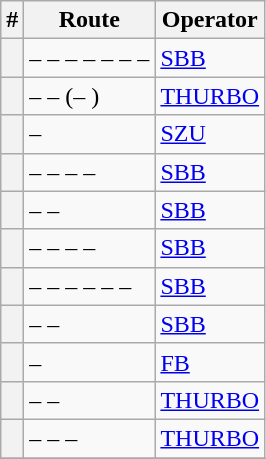<table class="wikitable">
<tr>
<th scope="col">#</th>
<th scope="col">Route</th>
<th scope="col">Operator</th>
</tr>
<tr>
<th scope="row"></th>
<td> –  –  –  –  –  –  – </td>
<td><a href='#'>SBB</a></td>
</tr>
<tr>
<th scope="row"></th>
<td> –  –  (– )</td>
<td><a href='#'>THURBO</a></td>
</tr>
<tr>
<th scope="row"></th>
<td> – </td>
<td><a href='#'>SZU</a></td>
</tr>
<tr>
<th scope="row"></th>
<td> –  –  –  – </td>
<td><a href='#'>SBB</a></td>
</tr>
<tr>
<th scope="row"></th>
<td> –  – </td>
<td><a href='#'>SBB</a></td>
</tr>
<tr>
<th scope="row"></th>
<td> –  –  –  – </td>
<td><a href='#'>SBB</a></td>
</tr>
<tr>
<th scope="row"></th>
<td> –  –  –  –  –  – </td>
<td><a href='#'>SBB</a></td>
</tr>
<tr>
<th scope="row"></th>
<td> –  – </td>
<td><a href='#'>SBB</a></td>
</tr>
<tr>
<th scope="row"></th>
<td> – </td>
<td><a href='#'>FB</a></td>
</tr>
<tr>
<th scope="row"></th>
<td> –  – </td>
<td><a href='#'>THURBO</a></td>
</tr>
<tr>
<th scope="row"></th>
<td> –  –  – </td>
<td><a href='#'>THURBO</a></td>
</tr>
<tr>
</tr>
</table>
